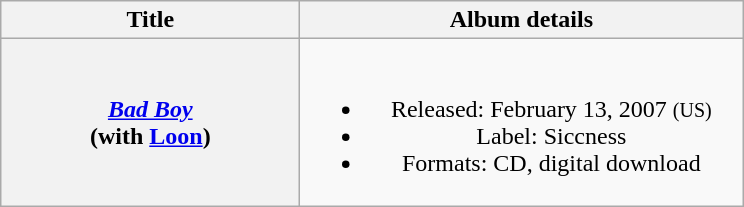<table class="wikitable plainrowheaders" style="text-align:center;">
<tr>
<th scope="col" style="width:12em;">Title</th>
<th scope="col" style="width:18em;">Album details</th>
</tr>
<tr>
<th scope="row"><em><a href='#'>Bad Boy</a></em><br><span>(with <a href='#'>Loon</a>)</span></th>
<td><br><ul><li>Released: February 13, 2007 <small>(US)</small></li><li>Label: Siccness</li><li>Formats: CD, digital download</li></ul></td>
</tr>
</table>
